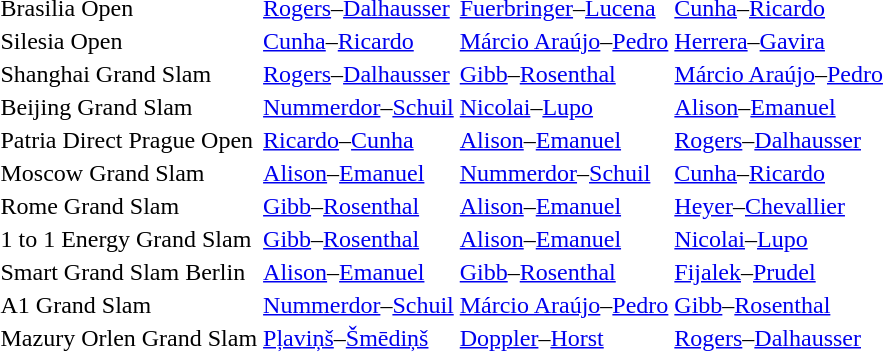<table>
<tr>
<td>Brasilia Open</td>
<td> <a href='#'>Rogers</a>–<a href='#'>Dalhausser</a></td>
<td> <a href='#'>Fuerbringer</a>–<a href='#'>Lucena</a></td>
<td> <a href='#'>Cunha</a>–<a href='#'>Ricardo</a></td>
</tr>
<tr>
<td>Silesia Open</td>
<td> <a href='#'>Cunha</a>–<a href='#'>Ricardo</a></td>
<td> <a href='#'>Márcio Araújo</a>–<a href='#'>Pedro</a></td>
<td> <a href='#'>Herrera</a>–<a href='#'>Gavira</a></td>
</tr>
<tr>
<td>Shanghai Grand Slam</td>
<td> <a href='#'>Rogers</a>–<a href='#'>Dalhausser</a></td>
<td> <a href='#'>Gibb</a>–<a href='#'>Rosenthal</a></td>
<td> <a href='#'>Márcio Araújo</a>–<a href='#'>Pedro</a></td>
</tr>
<tr>
<td>Beijing Grand Slam</td>
<td> <a href='#'>Nummerdor</a>–<a href='#'>Schuil</a></td>
<td> <a href='#'>Nicolai</a>–<a href='#'>Lupo</a></td>
<td> <a href='#'>Alison</a>–<a href='#'>Emanuel</a></td>
</tr>
<tr>
<td>Patria Direct Prague Open</td>
<td> <a href='#'>Ricardo</a>–<a href='#'>Cunha</a></td>
<td> <a href='#'>Alison</a>–<a href='#'>Emanuel</a></td>
<td> <a href='#'>Rogers</a>–<a href='#'>Dalhausser</a></td>
</tr>
<tr>
<td>Moscow Grand Slam</td>
<td> <a href='#'>Alison</a>–<a href='#'>Emanuel</a></td>
<td> <a href='#'>Nummerdor</a>–<a href='#'>Schuil</a></td>
<td> <a href='#'>Cunha</a>–<a href='#'>Ricardo</a></td>
</tr>
<tr>
<td>Rome Grand Slam</td>
<td> <a href='#'>Gibb</a>–<a href='#'>Rosenthal</a></td>
<td> <a href='#'>Alison</a>–<a href='#'>Emanuel</a></td>
<td> <a href='#'>Heyer</a>–<a href='#'>Chevallier</a></td>
</tr>
<tr>
<td>1 to 1 Energy Grand Slam</td>
<td> <a href='#'>Gibb</a>–<a href='#'>Rosenthal</a></td>
<td> <a href='#'>Alison</a>–<a href='#'>Emanuel</a></td>
<td> <a href='#'>Nicolai</a>–<a href='#'>Lupo</a></td>
</tr>
<tr>
<td>Smart Grand Slam Berlin</td>
<td> <a href='#'>Alison</a>–<a href='#'>Emanuel</a></td>
<td> <a href='#'>Gibb</a>–<a href='#'>Rosenthal</a></td>
<td> <a href='#'>Fijalek</a>–<a href='#'>Prudel</a></td>
</tr>
<tr>
<td>A1 Grand Slam</td>
<td> <a href='#'>Nummerdor</a>–<a href='#'>Schuil</a></td>
<td> <a href='#'>Márcio Araújo</a>–<a href='#'>Pedro</a></td>
<td> <a href='#'>Gibb</a>–<a href='#'>Rosenthal</a></td>
</tr>
<tr>
<td>Mazury Orlen Grand Slam</td>
<td> <a href='#'>Pļaviņš</a>–<a href='#'>Šmēdiņš</a></td>
<td> <a href='#'>Doppler</a>–<a href='#'>Horst</a></td>
<td> <a href='#'>Rogers</a>–<a href='#'>Dalhausser</a></td>
</tr>
</table>
